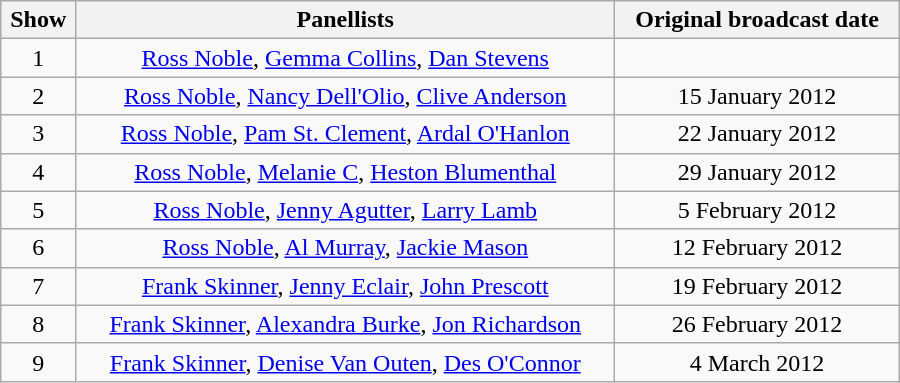<table class="wikitable" width="600" style="text-align:center;">
<tr>
<th>Show</th>
<th>Panellists</th>
<th>Original broadcast date</th>
</tr>
<tr>
<td>1</td>
<td><a href='#'>Ross Noble</a>, <a href='#'>Gemma Collins</a>, <a href='#'>Dan Stevens</a></td>
<td></td>
</tr>
<tr>
<td>2</td>
<td><a href='#'>Ross Noble</a>, <a href='#'>Nancy Dell'Olio</a>, <a href='#'>Clive Anderson</a></td>
<td>15 January 2012</td>
</tr>
<tr>
<td>3</td>
<td><a href='#'>Ross Noble</a>, <a href='#'>Pam St. Clement</a>, <a href='#'>Ardal O'Hanlon</a></td>
<td>22 January 2012</td>
</tr>
<tr>
<td>4</td>
<td><a href='#'>Ross Noble</a>, <a href='#'>Melanie C</a>, <a href='#'>Heston Blumenthal</a></td>
<td>29 January 2012</td>
</tr>
<tr>
<td>5</td>
<td><a href='#'>Ross Noble</a>, <a href='#'>Jenny Agutter</a>, <a href='#'>Larry Lamb</a></td>
<td>5 February 2012</td>
</tr>
<tr>
<td>6</td>
<td><a href='#'>Ross Noble</a>, <a href='#'>Al Murray</a>, <a href='#'>Jackie Mason</a></td>
<td>12 February 2012</td>
</tr>
<tr>
<td>7</td>
<td><a href='#'>Frank Skinner</a>, <a href='#'>Jenny Eclair</a>, <a href='#'>John Prescott</a></td>
<td>19 February 2012</td>
</tr>
<tr>
<td>8</td>
<td><a href='#'>Frank Skinner</a>, <a href='#'>Alexandra Burke</a>, <a href='#'>Jon Richardson</a></td>
<td>26 February 2012</td>
</tr>
<tr>
<td>9</td>
<td><a href='#'>Frank Skinner</a>, <a href='#'>Denise Van Outen</a>, <a href='#'>Des O'Connor</a></td>
<td>4 March 2012</td>
</tr>
</table>
